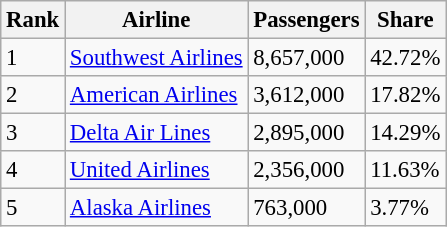<table class="wikitable sortable" style="font-size: 95%">
<tr>
<th>Rank</th>
<th>Airline</th>
<th>Passengers</th>
<th>Share</th>
</tr>
<tr>
<td>1</td>
<td style="text-align:left;"><a href='#'>Southwest Airlines</a></td>
<td>8,657,000</td>
<td>42.72%</td>
</tr>
<tr>
<td>2</td>
<td><a href='#'>American Airlines</a></td>
<td>3,612,000</td>
<td>17.82%</td>
</tr>
<tr>
<td>3</td>
<td><a href='#'>Delta Air Lines</a></td>
<td>2,895,000</td>
<td>14.29%</td>
</tr>
<tr>
<td>4</td>
<td><a href='#'>United Airlines</a></td>
<td>2,356,000</td>
<td>11.63%</td>
</tr>
<tr>
<td>5</td>
<td><a href='#'>Alaska Airlines</a></td>
<td>763,000</td>
<td>3.77%</td>
</tr>
</table>
